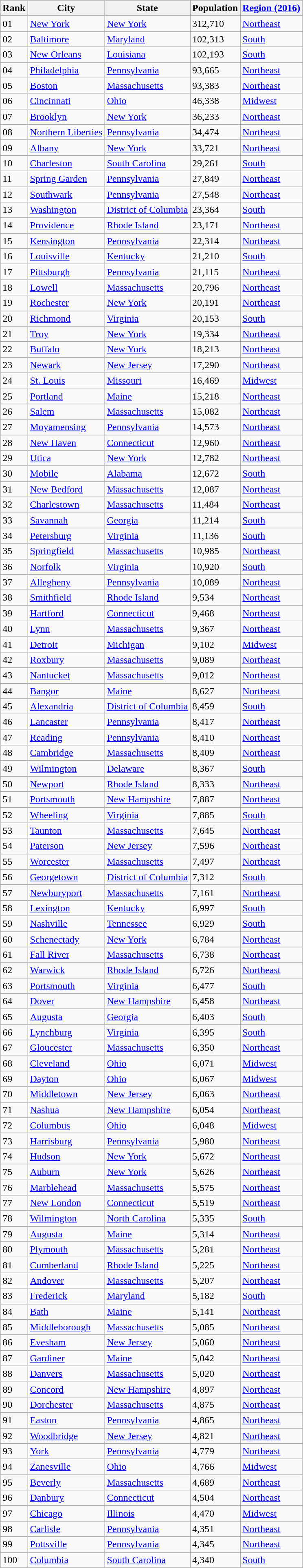<table class="wikitable sortable">
<tr>
<th>Rank</th>
<th>City</th>
<th>State</th>
<th>Population</th>
<th><a href='#'>Region (2016)</a></th>
</tr>
<tr>
<td>01</td>
<td><a href='#'>New York</a></td>
<td><a href='#'>New York</a></td>
<td>312,710</td>
<td><a href='#'>Northeast</a></td>
</tr>
<tr>
<td>02</td>
<td><a href='#'>Baltimore</a></td>
<td><a href='#'>Maryland</a></td>
<td>102,313</td>
<td><a href='#'>South</a></td>
</tr>
<tr>
<td>03</td>
<td><a href='#'>New Orleans</a></td>
<td><a href='#'>Louisiana</a></td>
<td>102,193</td>
<td><a href='#'>South</a></td>
</tr>
<tr>
<td>04</td>
<td><a href='#'>Philadelphia</a></td>
<td><a href='#'>Pennsylvania</a></td>
<td>93,665</td>
<td><a href='#'>Northeast</a></td>
</tr>
<tr>
<td>05</td>
<td><a href='#'>Boston</a></td>
<td><a href='#'>Massachusetts</a></td>
<td>93,383</td>
<td><a href='#'>Northeast</a></td>
</tr>
<tr>
<td>06</td>
<td><a href='#'>Cincinnati</a></td>
<td><a href='#'>Ohio</a></td>
<td>46,338</td>
<td><a href='#'>Midwest</a></td>
</tr>
<tr>
<td>07</td>
<td><a href='#'>Brooklyn</a></td>
<td><a href='#'>New York</a></td>
<td>36,233</td>
<td><a href='#'>Northeast</a></td>
</tr>
<tr>
<td>08</td>
<td><a href='#'>Northern Liberties</a></td>
<td><a href='#'>Pennsylvania</a></td>
<td>34,474</td>
<td><a href='#'>Northeast</a></td>
</tr>
<tr>
<td>09</td>
<td><a href='#'>Albany</a></td>
<td><a href='#'>New York</a></td>
<td>33,721</td>
<td><a href='#'>Northeast</a></td>
</tr>
<tr>
<td>10</td>
<td><a href='#'>Charleston</a></td>
<td><a href='#'>South Carolina</a></td>
<td>29,261</td>
<td><a href='#'>South</a></td>
</tr>
<tr>
<td>11</td>
<td><a href='#'>Spring Garden</a></td>
<td><a href='#'>Pennsylvania</a></td>
<td>27,849</td>
<td><a href='#'>Northeast</a></td>
</tr>
<tr>
<td>12</td>
<td><a href='#'>Southwark</a></td>
<td><a href='#'>Pennsylvania</a></td>
<td>27,548</td>
<td><a href='#'>Northeast</a></td>
</tr>
<tr>
<td>13</td>
<td><a href='#'>Washington</a></td>
<td><a href='#'>District of Columbia</a></td>
<td>23,364</td>
<td><a href='#'>South</a></td>
</tr>
<tr>
<td>14</td>
<td><a href='#'>Providence</a></td>
<td><a href='#'>Rhode Island</a></td>
<td>23,171</td>
<td><a href='#'>Northeast</a></td>
</tr>
<tr>
<td>15</td>
<td><a href='#'>Kensington</a></td>
<td><a href='#'>Pennsylvania</a></td>
<td>22,314</td>
<td><a href='#'>Northeast</a></td>
</tr>
<tr>
<td>16</td>
<td><a href='#'>Louisville</a></td>
<td><a href='#'>Kentucky</a></td>
<td>21,210</td>
<td><a href='#'>South</a></td>
</tr>
<tr>
<td>17</td>
<td><a href='#'>Pittsburgh</a></td>
<td><a href='#'>Pennsylvania</a></td>
<td>21,115</td>
<td><a href='#'>Northeast</a></td>
</tr>
<tr>
<td>18</td>
<td><a href='#'>Lowell</a></td>
<td><a href='#'>Massachusetts</a></td>
<td>20,796</td>
<td><a href='#'>Northeast</a></td>
</tr>
<tr>
<td>19</td>
<td><a href='#'>Rochester</a></td>
<td><a href='#'>New York</a></td>
<td>20,191</td>
<td><a href='#'>Northeast</a></td>
</tr>
<tr>
<td>20</td>
<td><a href='#'>Richmond</a></td>
<td><a href='#'>Virginia</a></td>
<td>20,153</td>
<td><a href='#'>South</a></td>
</tr>
<tr>
<td>21</td>
<td><a href='#'>Troy</a></td>
<td><a href='#'>New York</a></td>
<td>19,334</td>
<td><a href='#'>Northeast</a></td>
</tr>
<tr>
<td>22</td>
<td><a href='#'>Buffalo</a></td>
<td><a href='#'>New York</a></td>
<td>18,213</td>
<td><a href='#'>Northeast</a></td>
</tr>
<tr>
<td>23</td>
<td><a href='#'>Newark</a></td>
<td><a href='#'>New Jersey</a></td>
<td>17,290</td>
<td><a href='#'>Northeast</a></td>
</tr>
<tr>
<td>24</td>
<td><a href='#'>St. Louis</a></td>
<td><a href='#'>Missouri</a></td>
<td>16,469</td>
<td><a href='#'>Midwest</a></td>
</tr>
<tr>
<td>25</td>
<td><a href='#'>Portland</a></td>
<td><a href='#'>Maine</a></td>
<td>15,218</td>
<td><a href='#'>Northeast</a></td>
</tr>
<tr>
<td>26</td>
<td><a href='#'>Salem</a></td>
<td><a href='#'>Massachusetts</a></td>
<td>15,082</td>
<td><a href='#'>Northeast</a></td>
</tr>
<tr>
<td>27</td>
<td><a href='#'>Moyamensing</a></td>
<td><a href='#'>Pennsylvania</a></td>
<td>14,573</td>
<td><a href='#'>Northeast</a></td>
</tr>
<tr>
<td>28</td>
<td><a href='#'>New Haven</a></td>
<td><a href='#'>Connecticut</a></td>
<td>12,960</td>
<td><a href='#'>Northeast</a></td>
</tr>
<tr>
<td>29</td>
<td><a href='#'>Utica</a></td>
<td><a href='#'>New York</a></td>
<td>12,782</td>
<td><a href='#'>Northeast</a></td>
</tr>
<tr>
<td>30</td>
<td><a href='#'>Mobile</a></td>
<td><a href='#'>Alabama</a></td>
<td>12,672</td>
<td><a href='#'>South</a></td>
</tr>
<tr>
<td>31</td>
<td><a href='#'>New Bedford</a></td>
<td><a href='#'>Massachusetts</a></td>
<td>12,087</td>
<td><a href='#'>Northeast</a></td>
</tr>
<tr>
<td>32</td>
<td><a href='#'>Charlestown</a></td>
<td><a href='#'>Massachusetts</a></td>
<td>11,484</td>
<td><a href='#'>Northeast</a></td>
</tr>
<tr>
<td>33</td>
<td><a href='#'>Savannah</a></td>
<td><a href='#'>Georgia</a></td>
<td>11,214</td>
<td><a href='#'>South</a></td>
</tr>
<tr>
<td>34</td>
<td><a href='#'>Petersburg</a></td>
<td><a href='#'>Virginia</a></td>
<td>11,136</td>
<td><a href='#'>South</a></td>
</tr>
<tr>
<td>35</td>
<td><a href='#'>Springfield</a></td>
<td><a href='#'>Massachusetts</a></td>
<td>10,985</td>
<td><a href='#'>Northeast</a></td>
</tr>
<tr>
<td>36</td>
<td><a href='#'>Norfolk</a></td>
<td><a href='#'>Virginia</a></td>
<td>10,920</td>
<td><a href='#'>South</a></td>
</tr>
<tr>
<td>37</td>
<td><a href='#'>Allegheny</a></td>
<td><a href='#'>Pennsylvania</a></td>
<td>10,089</td>
<td><a href='#'>Northeast</a></td>
</tr>
<tr>
<td>38</td>
<td><a href='#'>Smithfield</a></td>
<td><a href='#'>Rhode Island</a></td>
<td>9,534</td>
<td><a href='#'>Northeast</a></td>
</tr>
<tr>
<td>39</td>
<td><a href='#'>Hartford</a></td>
<td><a href='#'>Connecticut</a></td>
<td>9,468</td>
<td><a href='#'>Northeast</a></td>
</tr>
<tr>
<td>40</td>
<td><a href='#'>Lynn</a></td>
<td><a href='#'>Massachusetts</a></td>
<td>9,367</td>
<td><a href='#'>Northeast</a></td>
</tr>
<tr>
<td>41</td>
<td><a href='#'>Detroit</a></td>
<td><a href='#'>Michigan</a></td>
<td>9,102</td>
<td><a href='#'>Midwest</a></td>
</tr>
<tr>
<td>42</td>
<td><a href='#'>Roxbury</a></td>
<td><a href='#'>Massachusetts</a></td>
<td>9,089</td>
<td><a href='#'>Northeast</a></td>
</tr>
<tr>
<td>43</td>
<td><a href='#'>Nantucket</a></td>
<td><a href='#'>Massachusetts</a></td>
<td>9,012</td>
<td><a href='#'>Northeast</a></td>
</tr>
<tr>
<td>44</td>
<td><a href='#'>Bangor</a></td>
<td><a href='#'>Maine</a></td>
<td>8,627</td>
<td><a href='#'>Northeast</a></td>
</tr>
<tr>
<td>45</td>
<td><a href='#'>Alexandria</a></td>
<td><a href='#'>District of Columbia</a></td>
<td>8,459</td>
<td><a href='#'>South</a></td>
</tr>
<tr>
<td>46</td>
<td><a href='#'>Lancaster</a></td>
<td><a href='#'>Pennsylvania</a></td>
<td>8,417</td>
<td><a href='#'>Northeast</a></td>
</tr>
<tr>
<td>47</td>
<td><a href='#'>Reading</a></td>
<td><a href='#'>Pennsylvania</a></td>
<td>8,410</td>
<td><a href='#'>Northeast</a></td>
</tr>
<tr>
<td>48</td>
<td><a href='#'>Cambridge</a></td>
<td><a href='#'>Massachusetts</a></td>
<td>8,409</td>
<td><a href='#'>Northeast</a></td>
</tr>
<tr>
<td>49</td>
<td><a href='#'>Wilmington</a></td>
<td><a href='#'>Delaware</a></td>
<td>8,367</td>
<td><a href='#'>South</a></td>
</tr>
<tr>
<td>50</td>
<td><a href='#'>Newport</a></td>
<td><a href='#'>Rhode Island</a></td>
<td>8,333</td>
<td><a href='#'>Northeast</a></td>
</tr>
<tr>
<td>51</td>
<td><a href='#'>Portsmouth</a></td>
<td><a href='#'>New Hampshire</a></td>
<td>7,887</td>
<td><a href='#'>Northeast</a></td>
</tr>
<tr>
<td>52</td>
<td><a href='#'>Wheeling</a></td>
<td><a href='#'>Virginia</a></td>
<td>7,885</td>
<td><a href='#'>South</a></td>
</tr>
<tr>
<td>53</td>
<td><a href='#'>Taunton</a></td>
<td><a href='#'>Massachusetts</a></td>
<td>7,645</td>
<td><a href='#'>Northeast</a></td>
</tr>
<tr>
<td>54</td>
<td><a href='#'>Paterson</a></td>
<td><a href='#'>New Jersey</a></td>
<td>7,596</td>
<td><a href='#'>Northeast</a></td>
</tr>
<tr>
<td>55</td>
<td><a href='#'>Worcester</a></td>
<td><a href='#'>Massachusetts</a></td>
<td>7,497</td>
<td><a href='#'>Northeast</a></td>
</tr>
<tr>
<td>56</td>
<td><a href='#'>Georgetown</a></td>
<td><a href='#'>District of Columbia</a></td>
<td>7,312</td>
<td><a href='#'>South</a></td>
</tr>
<tr>
<td>57</td>
<td><a href='#'>Newburyport</a></td>
<td><a href='#'>Massachusetts</a></td>
<td>7,161</td>
<td><a href='#'>Northeast</a></td>
</tr>
<tr>
<td>58</td>
<td><a href='#'>Lexington</a></td>
<td><a href='#'>Kentucky</a></td>
<td>6,997</td>
<td><a href='#'>South</a></td>
</tr>
<tr>
<td>59</td>
<td><a href='#'>Nashville</a></td>
<td><a href='#'>Tennessee</a></td>
<td>6,929</td>
<td><a href='#'>South</a></td>
</tr>
<tr>
<td>60</td>
<td><a href='#'>Schenectady</a></td>
<td><a href='#'>New York</a></td>
<td>6,784</td>
<td><a href='#'>Northeast</a></td>
</tr>
<tr>
<td>61</td>
<td><a href='#'>Fall River</a></td>
<td><a href='#'>Massachusetts</a></td>
<td>6,738</td>
<td><a href='#'>Northeast</a></td>
</tr>
<tr>
<td>62</td>
<td><a href='#'>Warwick</a></td>
<td><a href='#'>Rhode Island</a></td>
<td>6,726</td>
<td><a href='#'>Northeast</a></td>
</tr>
<tr>
<td>63</td>
<td><a href='#'>Portsmouth</a></td>
<td><a href='#'>Virginia</a></td>
<td>6,477</td>
<td><a href='#'>South</a></td>
</tr>
<tr>
<td>64</td>
<td><a href='#'>Dover</a></td>
<td><a href='#'>New Hampshire</a></td>
<td>6,458</td>
<td><a href='#'>Northeast</a></td>
</tr>
<tr>
<td>65</td>
<td><a href='#'>Augusta</a></td>
<td><a href='#'>Georgia</a></td>
<td>6,403</td>
<td><a href='#'>South</a></td>
</tr>
<tr>
<td>66</td>
<td><a href='#'>Lynchburg</a></td>
<td><a href='#'>Virginia</a></td>
<td>6,395</td>
<td><a href='#'>South</a></td>
</tr>
<tr>
<td>67</td>
<td><a href='#'>Gloucester</a></td>
<td><a href='#'>Massachusetts</a></td>
<td>6,350</td>
<td><a href='#'>Northeast</a></td>
</tr>
<tr>
<td>68</td>
<td><a href='#'>Cleveland</a></td>
<td><a href='#'>Ohio</a></td>
<td>6,071</td>
<td><a href='#'>Midwest</a></td>
</tr>
<tr>
<td>69</td>
<td><a href='#'>Dayton</a></td>
<td><a href='#'>Ohio</a></td>
<td>6,067</td>
<td><a href='#'>Midwest</a></td>
</tr>
<tr>
<td>70</td>
<td><a href='#'>Middletown</a></td>
<td><a href='#'>New Jersey</a></td>
<td>6,063</td>
<td><a href='#'>Northeast</a></td>
</tr>
<tr>
<td>71</td>
<td><a href='#'>Nashua</a></td>
<td><a href='#'>New Hampshire</a></td>
<td>6,054</td>
<td><a href='#'>Northeast</a></td>
</tr>
<tr>
<td>72</td>
<td><a href='#'>Columbus</a></td>
<td><a href='#'>Ohio</a></td>
<td>6,048</td>
<td><a href='#'>Midwest</a></td>
</tr>
<tr>
<td>73</td>
<td><a href='#'>Harrisburg</a></td>
<td><a href='#'>Pennsylvania</a></td>
<td>5,980</td>
<td><a href='#'>Northeast</a></td>
</tr>
<tr>
<td>74</td>
<td><a href='#'>Hudson</a></td>
<td><a href='#'>New York</a></td>
<td>5,672</td>
<td><a href='#'>Northeast</a></td>
</tr>
<tr>
<td>75</td>
<td><a href='#'>Auburn</a></td>
<td><a href='#'>New York</a></td>
<td>5,626</td>
<td><a href='#'>Northeast</a></td>
</tr>
<tr>
<td>76</td>
<td><a href='#'>Marblehead</a></td>
<td><a href='#'>Massachusetts</a></td>
<td>5,575</td>
<td><a href='#'>Northeast</a></td>
</tr>
<tr>
<td>77</td>
<td><a href='#'>New London</a></td>
<td><a href='#'>Connecticut</a></td>
<td>5,519</td>
<td><a href='#'>Northeast</a></td>
</tr>
<tr>
<td>78</td>
<td><a href='#'>Wilmington</a></td>
<td><a href='#'>North Carolina</a></td>
<td>5,335</td>
<td><a href='#'>South</a></td>
</tr>
<tr>
<td>79</td>
<td><a href='#'>Augusta</a></td>
<td><a href='#'>Maine</a></td>
<td>5,314</td>
<td><a href='#'>Northeast</a></td>
</tr>
<tr>
<td>80</td>
<td><a href='#'>Plymouth</a></td>
<td><a href='#'>Massachusetts</a></td>
<td>5,281</td>
<td><a href='#'>Northeast</a></td>
</tr>
<tr>
<td>81</td>
<td><a href='#'>Cumberland</a></td>
<td><a href='#'>Rhode Island</a></td>
<td>5,225</td>
<td><a href='#'>Northeast</a></td>
</tr>
<tr>
<td>82</td>
<td><a href='#'>Andover</a></td>
<td><a href='#'>Massachusetts</a></td>
<td>5,207</td>
<td><a href='#'>Northeast</a></td>
</tr>
<tr>
<td>83</td>
<td><a href='#'>Frederick</a></td>
<td><a href='#'>Maryland</a></td>
<td>5,182</td>
<td><a href='#'>South</a></td>
</tr>
<tr>
<td>84</td>
<td><a href='#'>Bath</a></td>
<td><a href='#'>Maine</a></td>
<td>5,141</td>
<td><a href='#'>Northeast</a></td>
</tr>
<tr>
<td>85</td>
<td><a href='#'>Middleborough</a></td>
<td><a href='#'>Massachusetts</a></td>
<td>5,085</td>
<td><a href='#'>Northeast</a></td>
</tr>
<tr>
<td>86</td>
<td><a href='#'>Evesham</a></td>
<td><a href='#'>New Jersey</a></td>
<td>5,060</td>
<td><a href='#'>Northeast</a></td>
</tr>
<tr>
<td>87</td>
<td><a href='#'>Gardiner</a></td>
<td><a href='#'>Maine</a></td>
<td>5,042</td>
<td><a href='#'>Northeast</a></td>
</tr>
<tr>
<td>88</td>
<td><a href='#'>Danvers</a></td>
<td><a href='#'>Massachusetts</a></td>
<td>5,020</td>
<td><a href='#'>Northeast</a></td>
</tr>
<tr>
<td>89</td>
<td><a href='#'>Concord</a></td>
<td><a href='#'>New Hampshire</a></td>
<td>4,897</td>
<td><a href='#'>Northeast</a></td>
</tr>
<tr>
<td>90</td>
<td><a href='#'>Dorchester</a></td>
<td><a href='#'>Massachusetts</a></td>
<td>4,875</td>
<td><a href='#'>Northeast</a></td>
</tr>
<tr>
<td>91</td>
<td><a href='#'>Easton</a></td>
<td><a href='#'>Pennsylvania</a></td>
<td>4,865</td>
<td><a href='#'>Northeast</a></td>
</tr>
<tr>
<td>92</td>
<td><a href='#'>Woodbridge</a></td>
<td><a href='#'>New Jersey</a></td>
<td>4,821</td>
<td><a href='#'>Northeast</a></td>
</tr>
<tr>
<td>93</td>
<td><a href='#'>York</a></td>
<td><a href='#'>Pennsylvania</a></td>
<td>4,779</td>
<td><a href='#'>Northeast</a></td>
</tr>
<tr>
<td>94</td>
<td><a href='#'>Zanesville</a></td>
<td><a href='#'>Ohio</a></td>
<td>4,766</td>
<td><a href='#'>Midwest</a></td>
</tr>
<tr>
<td>95</td>
<td><a href='#'>Beverly</a></td>
<td><a href='#'>Massachusetts</a></td>
<td>4,689</td>
<td><a href='#'>Northeast</a></td>
</tr>
<tr>
<td>96</td>
<td><a href='#'>Danbury</a></td>
<td><a href='#'>Connecticut</a></td>
<td>4,504</td>
<td><a href='#'>Northeast</a></td>
</tr>
<tr>
<td>97</td>
<td><a href='#'>Chicago</a></td>
<td><a href='#'>Illinois</a></td>
<td>4,470</td>
<td><a href='#'>Midwest</a></td>
</tr>
<tr>
<td>98</td>
<td><a href='#'>Carlisle</a></td>
<td><a href='#'>Pennsylvania</a></td>
<td>4,351</td>
<td><a href='#'>Northeast</a></td>
</tr>
<tr>
<td>99</td>
<td><a href='#'>Pottsville</a></td>
<td><a href='#'>Pennsylvania</a></td>
<td>4,345</td>
<td><a href='#'>Northeast</a></td>
</tr>
<tr>
<td>100</td>
<td><a href='#'>Columbia</a></td>
<td><a href='#'>South Carolina</a></td>
<td>4,340</td>
<td><a href='#'>South</a><br></td>
</tr>
</table>
